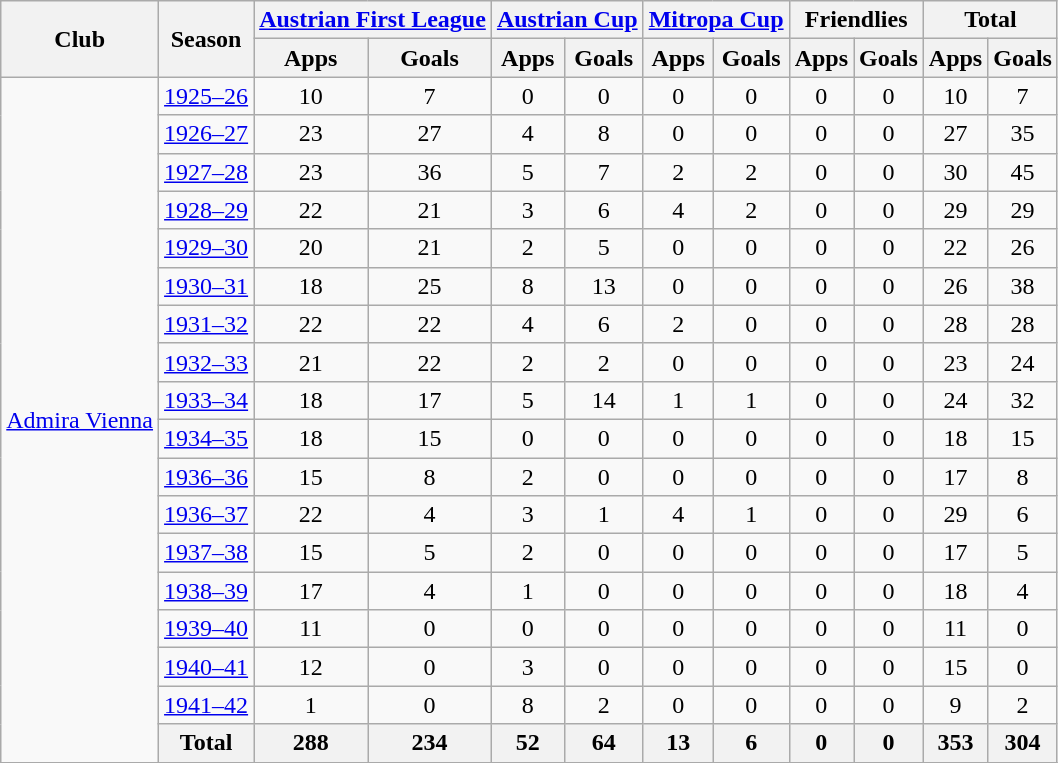<table class="wikitable" style="font-size:100%; text-align: center;">
<tr>
<th rowspan=2>Club</th>
<th rowspan=2>Season</th>
<th colspan=2><a href='#'>Austrian First League</a></th>
<th colspan=2><a href='#'>Austrian Cup</a></th>
<th colspan=2><a href='#'>Mitropa Cup</a></th>
<th colspan=2>Friendlies</th>
<th colspan=2>Total</th>
</tr>
<tr>
<th>Apps</th>
<th>Goals</th>
<th>Apps</th>
<th>Goals</th>
<th>Apps</th>
<th>Goals</th>
<th>Apps</th>
<th>Goals</th>
<th>Apps</th>
<th>Goals</th>
</tr>
<tr>
<td rowspan=20><a href='#'>Admira Vienna</a></td>
<td><a href='#'>1925–26</a></td>
<td>10</td>
<td>7</td>
<td>0</td>
<td>0</td>
<td>0</td>
<td>0</td>
<td>0</td>
<td>0</td>
<td>10</td>
<td>7</td>
</tr>
<tr>
<td><a href='#'>1926–27</a></td>
<td>23</td>
<td>27</td>
<td>4</td>
<td>8</td>
<td>0</td>
<td>0</td>
<td>0</td>
<td>0</td>
<td>27</td>
<td>35</td>
</tr>
<tr>
<td><a href='#'>1927–28</a></td>
<td>23</td>
<td>36</td>
<td>5</td>
<td>7</td>
<td>2</td>
<td>2</td>
<td>0</td>
<td>0</td>
<td>30</td>
<td>45</td>
</tr>
<tr>
<td><a href='#'>1928–29</a></td>
<td>22</td>
<td>21</td>
<td>3</td>
<td>6</td>
<td>4</td>
<td>2</td>
<td>0</td>
<td>0</td>
<td>29</td>
<td>29</td>
</tr>
<tr>
<td><a href='#'>1929–30</a></td>
<td>20</td>
<td>21</td>
<td>2</td>
<td>5</td>
<td>0</td>
<td>0</td>
<td>0</td>
<td>0</td>
<td>22</td>
<td>26</td>
</tr>
<tr>
<td><a href='#'>1930–31</a></td>
<td>18</td>
<td>25</td>
<td>8</td>
<td>13</td>
<td>0</td>
<td>0</td>
<td>0</td>
<td>0</td>
<td>26</td>
<td>38</td>
</tr>
<tr>
<td><a href='#'>1931–32</a></td>
<td>22</td>
<td>22</td>
<td>4</td>
<td>6</td>
<td>2</td>
<td>0</td>
<td>0</td>
<td>0</td>
<td>28</td>
<td>28</td>
</tr>
<tr>
<td><a href='#'>1932–33</a></td>
<td>21</td>
<td>22</td>
<td>2</td>
<td>2</td>
<td>0</td>
<td>0</td>
<td>0</td>
<td>0</td>
<td>23</td>
<td>24</td>
</tr>
<tr>
<td><a href='#'>1933–34</a></td>
<td>18</td>
<td>17</td>
<td>5</td>
<td>14</td>
<td>1</td>
<td>1</td>
<td>0</td>
<td>0</td>
<td>24</td>
<td>32</td>
</tr>
<tr>
<td><a href='#'>1934–35</a></td>
<td>18</td>
<td>15</td>
<td>0</td>
<td>0</td>
<td>0</td>
<td>0</td>
<td>0</td>
<td>0</td>
<td>18</td>
<td>15</td>
</tr>
<tr>
<td><a href='#'>1936–36</a></td>
<td>15</td>
<td>8</td>
<td>2</td>
<td>0</td>
<td>0</td>
<td>0</td>
<td>0</td>
<td>0</td>
<td>17</td>
<td>8</td>
</tr>
<tr>
<td><a href='#'>1936–37</a></td>
<td>22</td>
<td>4</td>
<td>3</td>
<td>1</td>
<td>4</td>
<td>1</td>
<td>0</td>
<td>0</td>
<td>29</td>
<td>6</td>
</tr>
<tr>
<td><a href='#'>1937–38</a></td>
<td>15</td>
<td>5</td>
<td>2</td>
<td>0</td>
<td>0</td>
<td>0</td>
<td>0</td>
<td>0</td>
<td>17</td>
<td>5</td>
</tr>
<tr>
<td><a href='#'>1938–39</a></td>
<td>17</td>
<td>4</td>
<td>1</td>
<td>0</td>
<td>0</td>
<td>0</td>
<td>0</td>
<td>0</td>
<td>18</td>
<td>4</td>
</tr>
<tr>
<td><a href='#'>1939–40</a></td>
<td>11</td>
<td>0</td>
<td>0</td>
<td>0</td>
<td>0</td>
<td>0</td>
<td>0</td>
<td>0</td>
<td>11</td>
<td>0</td>
</tr>
<tr>
<td><a href='#'>1940–41</a></td>
<td>12</td>
<td>0</td>
<td>3</td>
<td>0</td>
<td>0</td>
<td>0</td>
<td>0</td>
<td>0</td>
<td>15</td>
<td>0</td>
</tr>
<tr>
<td><a href='#'>1941–42</a></td>
<td>1</td>
<td>0</td>
<td>8</td>
<td>2</td>
<td>0</td>
<td>0</td>
<td>0</td>
<td>0</td>
<td>9</td>
<td>2</td>
</tr>
<tr>
<th>Total</th>
<th>288</th>
<th>234</th>
<th>52</th>
<th>64</th>
<th>13</th>
<th>6</th>
<th>0</th>
<th>0</th>
<th>353</th>
<th>304</th>
</tr>
<tr>
</tr>
</table>
